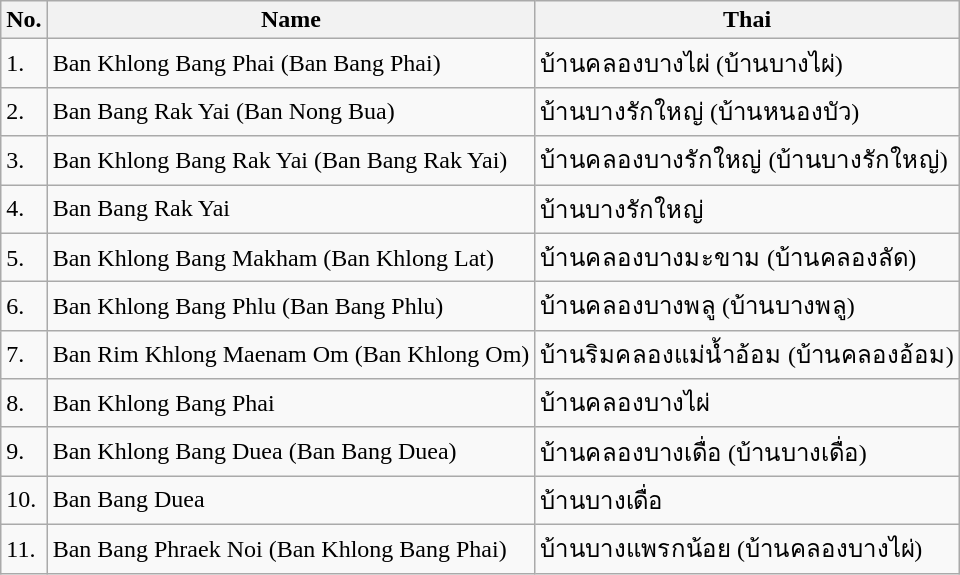<table class="wikitable sortable">
<tr>
<th>No.</th>
<th>Name</th>
<th>Thai</th>
</tr>
<tr>
<td>1.</td>
<td>Ban Khlong Bang Phai (Ban Bang Phai)</td>
<td>บ้านคลองบางไผ่ (บ้านบางไผ่)</td>
</tr>
<tr>
<td>2.</td>
<td>Ban Bang Rak Yai (Ban Nong Bua)</td>
<td>บ้านบางรักใหญ่ (บ้านหนองบัว)</td>
</tr>
<tr>
<td>3.</td>
<td>Ban Khlong Bang Rak Yai (Ban Bang Rak Yai)</td>
<td>บ้านคลองบางรักใหญ่ (บ้านบางรักใหญ่)</td>
</tr>
<tr>
<td>4.</td>
<td>Ban Bang Rak Yai</td>
<td>บ้านบางรักใหญ่</td>
</tr>
<tr>
<td>5.</td>
<td>Ban Khlong Bang Makham (Ban Khlong Lat)</td>
<td>บ้านคลองบางมะขาม (บ้านคลองลัด)</td>
</tr>
<tr>
<td>6.</td>
<td>Ban Khlong Bang Phlu (Ban Bang Phlu)</td>
<td>บ้านคลองบางพลู (บ้านบางพลู)</td>
</tr>
<tr>
<td>7.</td>
<td>Ban Rim Khlong Maenam Om (Ban Khlong Om)</td>
<td>บ้านริมคลองแม่น้ำอ้อม (บ้านคลองอ้อม)</td>
</tr>
<tr>
<td>8.</td>
<td>Ban Khlong Bang Phai</td>
<td>บ้านคลองบางไผ่</td>
</tr>
<tr>
<td>9.</td>
<td>Ban Khlong Bang Duea (Ban Bang Duea)</td>
<td>บ้านคลองบางเดื่อ (บ้านบางเดื่อ)</td>
</tr>
<tr>
<td>10.</td>
<td>Ban Bang Duea</td>
<td>บ้านบางเดื่อ</td>
</tr>
<tr>
<td>11.</td>
<td>Ban Bang Phraek Noi (Ban Khlong Bang Phai)</td>
<td>บ้านบางแพรกน้อย (บ้านคลองบางไผ่)</td>
</tr>
</table>
